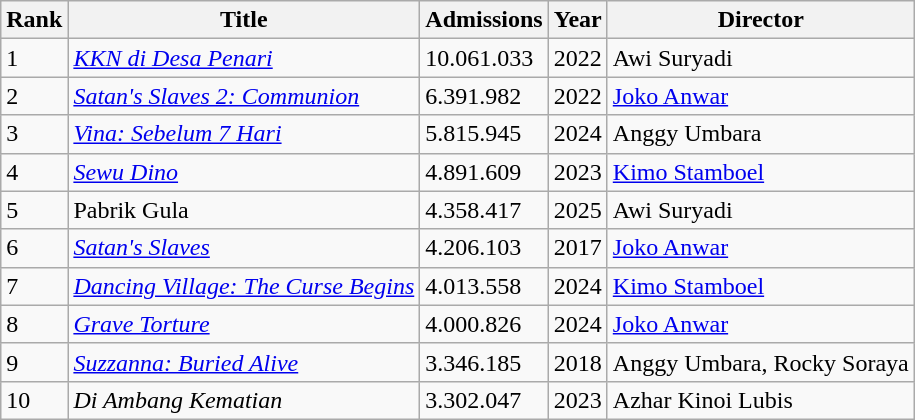<table class="wikitable sortable">
<tr>
<th>Rank</th>
<th>Title</th>
<th>Admissions</th>
<th>Year</th>
<th>Director</th>
</tr>
<tr>
<td>1</td>
<td><em><a href='#'>KKN di Desa Penari</a></em></td>
<td>10.061.033</td>
<td>2022</td>
<td>Awi Suryadi</td>
</tr>
<tr>
<td>2</td>
<td><em><a href='#'>Satan's Slaves 2: Communion</a></em></td>
<td>6.391.982</td>
<td>2022</td>
<td><a href='#'>Joko Anwar</a></td>
</tr>
<tr>
<td>3</td>
<td><em><a href='#'>Vina: Sebelum 7 Hari</a></em></td>
<td>5.815.945</td>
<td>2024</td>
<td>Anggy Umbara</td>
</tr>
<tr>
<td>4</td>
<td><em><a href='#'>Sewu Dino</a></em></td>
<td>4.891.609</td>
<td>2023</td>
<td><a href='#'>Kimo Stamboel</a></td>
</tr>
<tr>
<td>5</td>
<td>Pabrik Gula</td>
<td>4.358.417</td>
<td>2025</td>
<td>Awi Suryadi</td>
</tr>
<tr>
<td>6</td>
<td><em><a href='#'>Satan's Slaves</a></em></td>
<td>4.206.103</td>
<td>2017</td>
<td><a href='#'>Joko Anwar</a></td>
</tr>
<tr>
<td>7</td>
<td><em><a href='#'>Dancing Village: The Curse Begins</a></em></td>
<td>4.013.558</td>
<td>2024</td>
<td><a href='#'>Kimo Stamboel</a></td>
</tr>
<tr>
<td>8</td>
<td><em><a href='#'>Grave Torture</a></em></td>
<td>4.000.826</td>
<td>2024</td>
<td><a href='#'>Joko Anwar</a></td>
</tr>
<tr>
<td>9</td>
<td><em><a href='#'>Suzzanna: Buried Alive</a></em></td>
<td>3.346.185</td>
<td>2018</td>
<td>Anggy Umbara, Rocky Soraya</td>
</tr>
<tr>
<td>10</td>
<td><em>Di Ambang Kematian</em></td>
<td>3.302.047</td>
<td>2023</td>
<td>Azhar Kinoi Lubis</td>
</tr>
</table>
